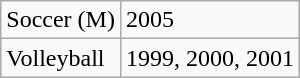<table class="wikitable">
<tr>
<td>Soccer (M)</td>
<td>2005</td>
</tr>
<tr>
<td>Volleyball</td>
<td>1999, 2000, 2001</td>
</tr>
</table>
